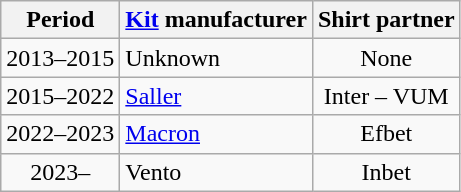<table class="wikitable" style="text-align: center">
<tr>
<th>Period</th>
<th><a href='#'>Kit</a> manufacturer</th>
<th>Shirt partner</th>
</tr>
<tr>
<td>2013–2015</td>
<td align="Left" rowspan=1> Unknown</td>
<td>None</td>
</tr>
<tr>
<td>2015–2022</td>
<td align="Left" rowspan=1> <a href='#'>Saller</a></td>
<td>Inter – VUM</td>
</tr>
<tr>
<td>2022–2023</td>
<td align="Left" rowspan=1> <a href='#'>Macron</a></td>
<td>Efbet</td>
</tr>
<tr>
<td>2023–</td>
<td align="Left" rowspan=1> Vento</td>
<td>Inbet</td>
</tr>
</table>
